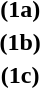<table>
<tr>
<th>(1a)</th>
<td></td>
</tr>
<tr>
<th>(1b)</th>
<td></td>
</tr>
<tr>
<th>(1c)</th>
<td></td>
</tr>
</table>
